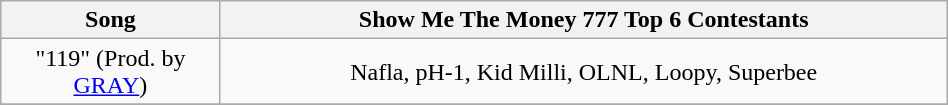<table class="wikitable" style="text-align: center; width:50%;">
<tr>
<th style="width:5%;">Song</th>
<th style="width:20%;">Show Me The Money 777 Top 6 Contestants</th>
</tr>
<tr>
<td>"119" (Prod. by <a href='#'>GRAY</a>)</td>
<td>Nafla, pH-1, Kid Milli, OLNL, Loopy, Superbee</td>
</tr>
<tr>
</tr>
</table>
